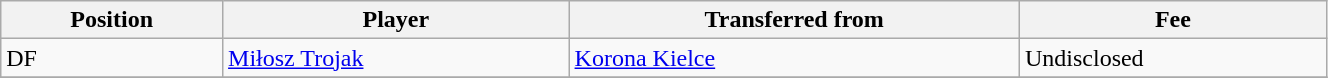<table class="wikitable sortable" style="width:70%; text-align:center; font-size:100%; text-align:left;">
<tr>
<th>Position</th>
<th>Player</th>
<th>Transferred from</th>
<th>Fee</th>
</tr>
<tr>
<td>DF</td>
<td> <a href='#'>Miłosz Trojak</a></td>
<td> <a href='#'>Korona Kielce</a></td>
<td>Undisclosed</td>
</tr>
<tr>
</tr>
</table>
